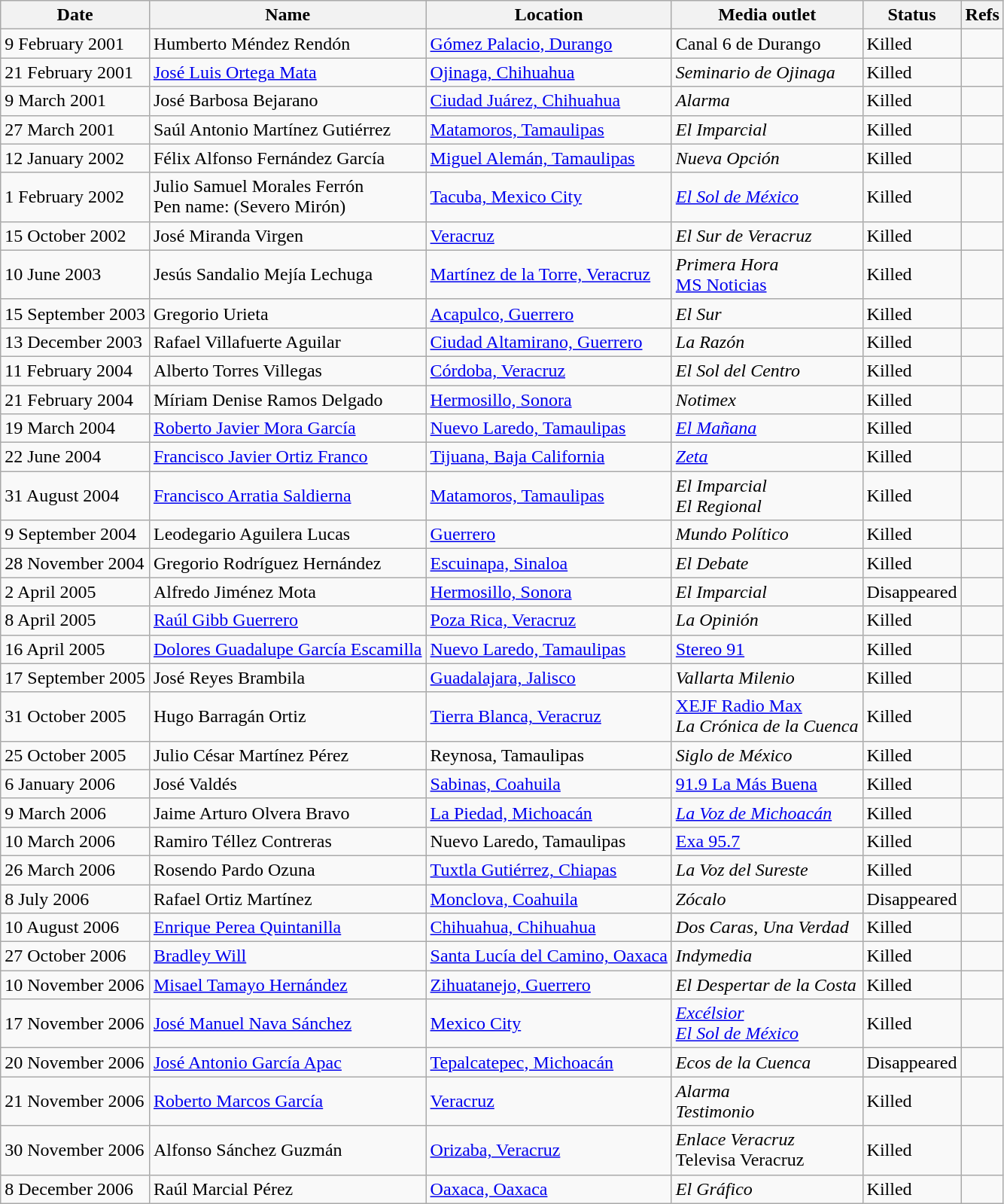<table class="wikitable sortable">
<tr>
<th>Date</th>
<th>Name</th>
<th>Location</th>
<th>Media outlet</th>
<th>Status</th>
<th>Refs</th>
</tr>
<tr>
<td>9 February 2001</td>
<td>Humberto Méndez Rendón</td>
<td><a href='#'>Gómez Palacio, Durango</a></td>
<td>Canal 6 de Durango</td>
<td>Killed</td>
<td></td>
</tr>
<tr>
<td>21 February 2001</td>
<td><a href='#'>José Luis Ortega Mata</a></td>
<td><a href='#'>Ojinaga, Chihuahua</a></td>
<td><em>Seminario de Ojinaga</em></td>
<td>Killed</td>
<td></td>
</tr>
<tr>
<td>9 March 2001</td>
<td>José Barbosa Bejarano</td>
<td><a href='#'>Ciudad Juárez, Chihuahua</a></td>
<td><em>Alarma</em></td>
<td>Killed</td>
<td></td>
</tr>
<tr>
<td>27 March 2001</td>
<td>Saúl Antonio Martínez Gutiérrez</td>
<td><a href='#'>Matamoros, Tamaulipas</a></td>
<td><em>El Imparcial</em></td>
<td>Killed</td>
<td></td>
</tr>
<tr>
<td>12 January 2002</td>
<td>Félix Alfonso Fernández García</td>
<td><a href='#'>Miguel Alemán, Tamaulipas</a></td>
<td><em>Nueva Opción</em></td>
<td>Killed</td>
<td></td>
</tr>
<tr>
<td>1 February 2002</td>
<td>Julio Samuel Morales Ferrón<br>Pen name: (Severo Mirón)</td>
<td><a href='#'>Tacuba, Mexico City</a></td>
<td><em><a href='#'>El Sol de México</a></em></td>
<td>Killed</td>
<td></td>
</tr>
<tr>
<td>15 October 2002</td>
<td>José Miranda Virgen</td>
<td><a href='#'>Veracruz</a></td>
<td><em>El Sur de Veracruz</em></td>
<td>Killed</td>
<td></td>
</tr>
<tr>
<td>10 June 2003</td>
<td>Jesús Sandalio Mejía Lechuga</td>
<td><a href='#'>Martínez de la Torre, Veracruz</a></td>
<td><em>Primera Hora</em><br><a href='#'>MS Noticias</a></td>
<td>Killed</td>
<td></td>
</tr>
<tr>
<td>15 September 2003</td>
<td>Gregorio Urieta</td>
<td><a href='#'>Acapulco, Guerrero</a></td>
<td><em>El Sur</em></td>
<td>Killed</td>
<td></td>
</tr>
<tr>
<td>13 December 2003</td>
<td>Rafael Villafuerte Aguilar</td>
<td><a href='#'>Ciudad Altamirano, Guerrero</a></td>
<td><em>La Razón</em></td>
<td>Killed</td>
<td></td>
</tr>
<tr>
<td>11 February 2004</td>
<td>Alberto Torres Villegas</td>
<td><a href='#'>Córdoba, Veracruz</a></td>
<td><em>El Sol del Centro</em></td>
<td>Killed</td>
<td></td>
</tr>
<tr>
<td>21 February 2004</td>
<td>Míriam Denise Ramos Delgado</td>
<td><a href='#'>Hermosillo, Sonora</a></td>
<td><em>Notimex</em></td>
<td>Killed</td>
<td></td>
</tr>
<tr>
<td>19 March 2004</td>
<td><a href='#'>Roberto Javier Mora García</a></td>
<td><a href='#'>Nuevo Laredo, Tamaulipas</a></td>
<td><em><a href='#'>El Mañana</a></em></td>
<td>Killed</td>
<td></td>
</tr>
<tr>
<td>22 June 2004</td>
<td><a href='#'>Francisco Javier Ortiz Franco</a></td>
<td><a href='#'>Tijuana, Baja California</a></td>
<td><em><a href='#'>Zeta</a></em></td>
<td>Killed</td>
<td></td>
</tr>
<tr>
<td>31 August 2004</td>
<td><a href='#'>Francisco Arratia Saldierna</a></td>
<td><a href='#'>Matamoros, Tamaulipas</a></td>
<td><em>El Imparcial</em><br><em>El Regional</em></td>
<td>Killed</td>
<td></td>
</tr>
<tr>
<td>9 September 2004</td>
<td>Leodegario Aguilera Lucas</td>
<td><a href='#'>Guerrero</a></td>
<td><em>Mundo Político</em></td>
<td>Killed</td>
<td></td>
</tr>
<tr>
<td>28 November 2004</td>
<td>Gregorio Rodríguez Hernández</td>
<td><a href='#'>Escuinapa, Sinaloa</a></td>
<td><em>El Debate</em></td>
<td>Killed</td>
<td></td>
</tr>
<tr>
<td>2 April 2005</td>
<td>Alfredo Jiménez Mota</td>
<td><a href='#'>Hermosillo, Sonora</a></td>
<td><em>El Imparcial</em></td>
<td>Disappeared</td>
<td></td>
</tr>
<tr>
<td>8 April 2005</td>
<td><a href='#'>Raúl Gibb Guerrero</a></td>
<td><a href='#'>Poza Rica, Veracruz</a></td>
<td><em>La Opinión</em></td>
<td>Killed</td>
<td></td>
</tr>
<tr>
<td>16 April 2005</td>
<td><a href='#'>Dolores Guadalupe García Escamilla</a></td>
<td><a href='#'>Nuevo Laredo, Tamaulipas</a></td>
<td><a href='#'>Stereo 91</a></td>
<td>Killed</td>
<td></td>
</tr>
<tr>
<td>17 September 2005</td>
<td>José Reyes Brambila</td>
<td><a href='#'>Guadalajara, Jalisco</a></td>
<td><em>Vallarta Milenio</em></td>
<td>Killed</td>
<td></td>
</tr>
<tr>
<td>31 October 2005</td>
<td>Hugo Barragán Ortiz</td>
<td><a href='#'>Tierra Blanca, Veracruz</a></td>
<td><a href='#'>XEJF Radio Max</a><br><em>La Crónica de la Cuenca</em></td>
<td>Killed</td>
<td></td>
</tr>
<tr>
<td>25 October 2005</td>
<td>Julio César Martínez Pérez</td>
<td>Reynosa, Tamaulipas</td>
<td><em>Siglo de México</em></td>
<td>Killed</td>
<td></td>
</tr>
<tr>
<td>6 January 2006</td>
<td>José Valdés</td>
<td><a href='#'>Sabinas, Coahuila</a></td>
<td><a href='#'>91.9 La Más Buena</a></td>
<td>Killed</td>
<td></td>
</tr>
<tr>
<td>9 March 2006</td>
<td>Jaime Arturo Olvera Bravo</td>
<td><a href='#'>La Piedad, Michoacán</a></td>
<td><em><a href='#'>La Voz de Michoacán</a></em></td>
<td>Killed</td>
<td></td>
</tr>
<tr>
<td>10 March 2006</td>
<td>Ramiro Téllez Contreras</td>
<td>Nuevo Laredo, Tamaulipas</td>
<td><a href='#'>Exa 95.7</a></td>
<td>Killed</td>
<td></td>
</tr>
<tr>
<td>26 March 2006</td>
<td>Rosendo Pardo Ozuna</td>
<td><a href='#'>Tuxtla Gutiérrez, Chiapas</a></td>
<td><em>La Voz del Sureste</em></td>
<td>Killed</td>
<td></td>
</tr>
<tr>
<td>8 July 2006</td>
<td>Rafael Ortiz Martínez</td>
<td><a href='#'>Monclova, Coahuila</a></td>
<td><em>Zócalo</em></td>
<td>Disappeared</td>
<td></td>
</tr>
<tr>
<td>10 August 2006</td>
<td><a href='#'>Enrique Perea Quintanilla</a></td>
<td><a href='#'>Chihuahua, Chihuahua</a></td>
<td><em>Dos Caras, Una Verdad</em></td>
<td>Killed</td>
<td></td>
</tr>
<tr>
<td>27 October 2006</td>
<td><a href='#'>Bradley Will</a></td>
<td><a href='#'>Santa Lucía del Camino, Oaxaca</a></td>
<td><em>Indymedia</em></td>
<td>Killed</td>
<td></td>
</tr>
<tr>
<td>10 November 2006</td>
<td><a href='#'>Misael Tamayo Hernández</a></td>
<td><a href='#'>Zihuatanejo, Guerrero</a></td>
<td><em>El Despertar de la Costa</em></td>
<td>Killed</td>
<td></td>
</tr>
<tr>
<td>17 November 2006</td>
<td><a href='#'>José Manuel Nava Sánchez</a></td>
<td><a href='#'>Mexico City</a></td>
<td><em><a href='#'>Excélsior</a></em><br><em><a href='#'>El Sol de México</a></em></td>
<td>Killed</td>
<td></td>
</tr>
<tr>
<td>20 November 2006</td>
<td><a href='#'>José Antonio García Apac</a></td>
<td><a href='#'>Tepalcatepec, Michoacán</a></td>
<td><em>Ecos de la Cuenca</em></td>
<td>Disappeared</td>
<td></td>
</tr>
<tr>
<td>21 November 2006</td>
<td><a href='#'>Roberto Marcos García</a></td>
<td><a href='#'>Veracruz</a></td>
<td><em>Alarma</em><br><em>Testimonio</em></td>
<td>Killed</td>
<td></td>
</tr>
<tr>
<td>30 November 2006</td>
<td>Alfonso Sánchez Guzmán</td>
<td><a href='#'>Orizaba, Veracruz</a></td>
<td><em>Enlace Veracruz</em><br>Televisa Veracruz</td>
<td>Killed</td>
<td></td>
</tr>
<tr>
<td>8 December 2006</td>
<td>Raúl Marcial Pérez</td>
<td><a href='#'>Oaxaca, Oaxaca</a></td>
<td><em>El Gráfico</em></td>
<td>Killed</td>
<td></td>
</tr>
</table>
